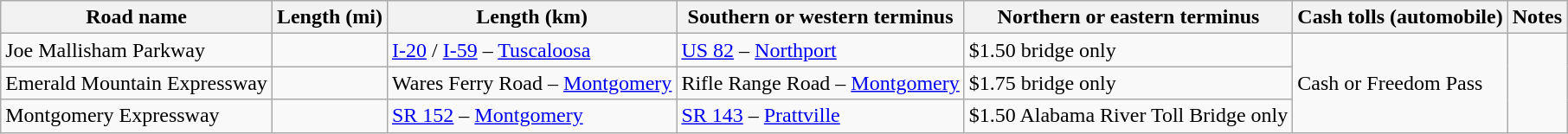<table class=wikitable>
<tr>
<th scope=col>Road name</th>
<th scope=col>Length (mi)</th>
<th scope=col>Length (km)</th>
<th scope=col>Southern or western terminus</th>
<th scope=col>Northern or eastern terminus</th>
<th scope=col>Cash tolls (automobile)</th>
<th scope=col>Notes</th>
</tr>
<tr>
<td>Joe Mallisham Parkway</td>
<td></td>
<td><a href='#'>I-20</a> / <a href='#'>I-59</a> – <a href='#'>Tuscaloosa</a></td>
<td><a href='#'>US 82</a> – <a href='#'>Northport</a></td>
<td>$1.50 bridge only</td>
<td rowspan="3">Cash or Freedom Pass</td>
</tr>
<tr>
<td>Emerald Mountain Expressway</td>
<td></td>
<td>Wares Ferry Road – <a href='#'>Montgomery</a></td>
<td>Rifle Range Road – <a href='#'>Montgomery</a></td>
<td>$1.75 bridge only</td>
</tr>
<tr>
<td>Montgomery Expressway</td>
<td></td>
<td><a href='#'>SR 152</a> – <a href='#'>Montgomery</a></td>
<td><a href='#'>SR 143</a> – <a href='#'>Prattville</a></td>
<td>$1.50 Alabama River Toll Bridge only</td>
</tr>
</table>
